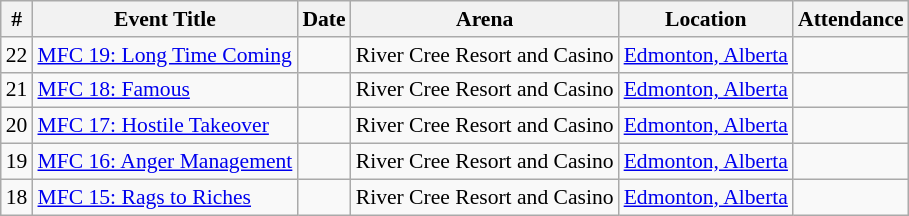<table class="sortable wikitable succession-box" style="font-size:90%;">
<tr>
<th scope="col">#</th>
<th scope="col">Event Title</th>
<th scope="col">Date</th>
<th scope="col">Arena</th>
<th scope="col">Location</th>
<th scope="col">Attendance</th>
</tr>
<tr>
<td align=center>22</td>
<td><a href='#'>MFC 19: Long Time Coming</a></td>
<td></td>
<td>River Cree Resort and Casino</td>
<td><a href='#'>Edmonton, Alberta</a></td>
<td></td>
</tr>
<tr>
<td align=center>21</td>
<td><a href='#'>MFC 18: Famous</a></td>
<td></td>
<td>River Cree Resort and Casino</td>
<td><a href='#'>Edmonton, Alberta</a></td>
<td></td>
</tr>
<tr>
<td align=center>20</td>
<td><a href='#'>MFC 17: Hostile Takeover</a></td>
<td></td>
<td>River Cree Resort and Casino</td>
<td><a href='#'>Edmonton, Alberta</a></td>
<td></td>
</tr>
<tr>
<td align=center>19</td>
<td><a href='#'>MFC 16: Anger Management</a></td>
<td></td>
<td>River Cree Resort and Casino</td>
<td><a href='#'>Edmonton, Alberta</a></td>
<td></td>
</tr>
<tr>
<td align=center>18</td>
<td><a href='#'>MFC 15: Rags to Riches</a></td>
<td></td>
<td>River Cree Resort and Casino</td>
<td><a href='#'>Edmonton, Alberta</a></td>
<td></td>
</tr>
</table>
